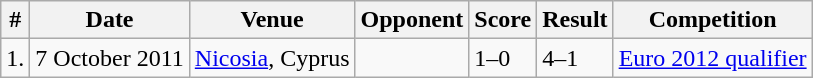<table class="wikitable">
<tr>
<th>#</th>
<th>Date</th>
<th>Venue</th>
<th>Opponent</th>
<th>Score</th>
<th>Result</th>
<th>Competition</th>
</tr>
<tr>
<td>1.</td>
<td>7 October 2011</td>
<td><a href='#'>Nicosia</a>, Cyprus</td>
<td></td>
<td>1–0</td>
<td>4–1</td>
<td><a href='#'>Euro 2012 qualifier</a></td>
</tr>
</table>
